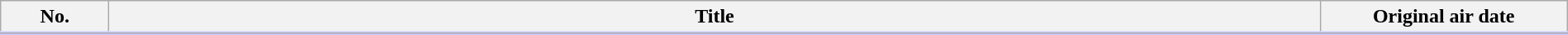<table class="plainrowheaders wikitable" style="width:100%; margin:auto; background:#FFF;">
<tr style="border-bottom: 3px solid #CCF;">
<th style="width:5em;">No.</th>
<th>Title</th>
<th style="width:12em;">Original air date</th>
</tr>
<tr>
</tr>
</table>
